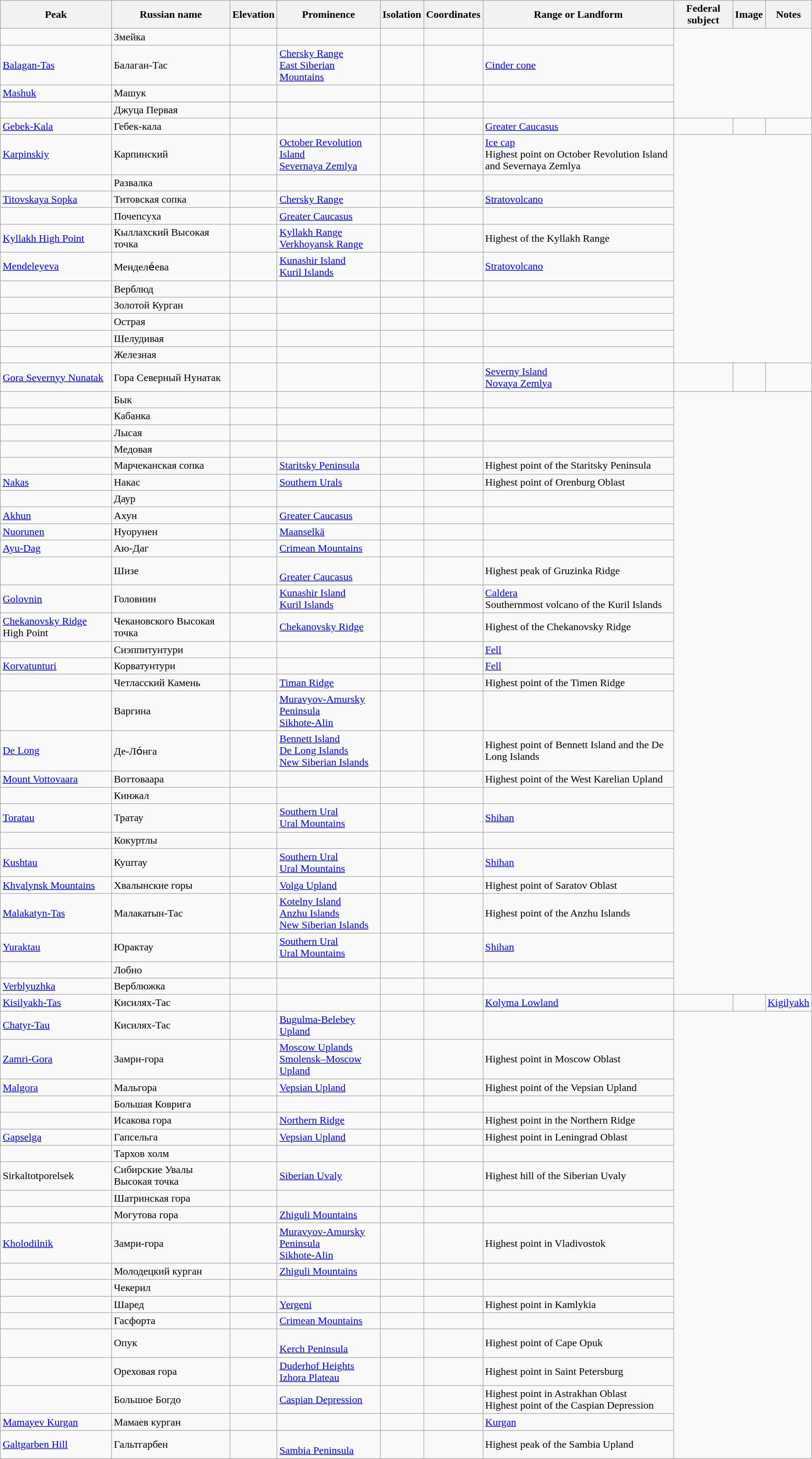<table class="wikitable sortable">
<tr>
<th>Peak</th>
<th>Russian name</th>
<th>Elevation</th>
<th>Prominence</th>
<th>Isolation</th>
<th>Coordinates</th>
<th>Range or Landform</th>
<th>Federal subject</th>
<th>Image</th>
<th>Notes</th>
</tr>
<tr>
<td></td>
<td>Змейка<br></td>
<td></td>
<td></td>
<td></td>
<td></td>
<td></td>
</tr>
<tr>
<td><a href='#'>Balagan-Tas</a></td>
<td>Балаган-Тас<br></td>
<td></td>
<td><a href='#'>Chersky Range</a><br><a href='#'>East Siberian Mountains</a></td>
<td></td>
<td></td>
<td><a href='#'>Cinder cone</a></td>
</tr>
<tr>
<td><a href='#'>Mashuk</a></td>
<td>Машук<br></td>
<td></td>
<td></td>
<td></td>
<td></td>
<td></td>
</tr>
<tr>
</tr>
<tr>
<td></td>
<td>Джуца Первая<br></td>
<td></td>
<td></td>
<td></td>
<td></td>
<td></td>
</tr>
<tr>
<td><a href='#'>Gebek-Kala</a></td>
<td>Гебек-кала</td>
<td></td>
<td></td>
<td></td>
<td></td>
<td><a href='#'>Greater Caucasus</a></td>
<td></td>
<td></td>
<td></td>
</tr>
<tr>
<td><a href='#'>Karpinskiy</a></td>
<td>Карпинский<br></td>
<td></td>
<td><a href='#'>October Revolution Island</a><br><a href='#'>Severnaya Zemlya</a></td>
<td></td>
<td></td>
<td><a href='#'>Ice cap</a><br>Highest point on October Revolution Island and Severnaya Zemlya</td>
</tr>
<tr>
<td></td>
<td>Развалка<br></td>
<td></td>
<td></td>
<td></td>
<td></td>
<td></td>
</tr>
<tr>
<td><a href='#'>Titovskaya Sopka</a></td>
<td>Титовская сопка<br></td>
<td></td>
<td><a href='#'>Chersky Range</a></td>
<td></td>
<td></td>
<td><a href='#'>Stratovolcano</a></td>
</tr>
<tr>
<td></td>
<td>Почепсуха<br></td>
<td></td>
<td><a href='#'>Greater Caucasus</a></td>
<td></td>
<td></td>
<td></td>
</tr>
<tr>
<td><a href='#'>Kyllakh High Point</a></td>
<td>Кыллахский Высокая точка<br></td>
<td></td>
<td><a href='#'>Kyllakh Range</a><br><a href='#'>Verkhoyansk Range</a></td>
<td></td>
<td></td>
<td>Highest of the Kyllakh Range</td>
</tr>
<tr>
<td><a href='#'>Mendeleyeva</a></td>
<td>Менделе́ева<br></td>
<td></td>
<td><a href='#'>Kunashir Island</a><br><a href='#'>Kuril Islands</a></td>
<td></td>
<td></td>
<td><a href='#'>Stratovolcano</a></td>
</tr>
<tr>
<td></td>
<td>Верблюд<br></td>
<td></td>
<td></td>
<td></td>
<td></td>
<td></td>
</tr>
<tr>
<td></td>
<td>Золотой Курган<br></td>
<td></td>
<td></td>
<td></td>
<td></td>
<td></td>
</tr>
<tr>
<td></td>
<td>Острая<br></td>
<td></td>
<td></td>
<td></td>
<td></td>
<td></td>
</tr>
<tr>
<td></td>
<td>Шелудивая<br></td>
<td></td>
<td></td>
<td></td>
<td></td>
<td></td>
</tr>
<tr>
<td></td>
<td>Железная<br></td>
<td></td>
<td></td>
<td></td>
<td></td>
<td></td>
</tr>
<tr>
<td><a href='#'>Gora Severnyy Nunatak</a></td>
<td>Гора Северный Нунатак</td>
<td></td>
<td></td>
<td></td>
<td></td>
<td><a href='#'>Severny Island</a><br><a href='#'>Novaya Zemlya</a></td>
<td></td>
<td></td>
<td></td>
</tr>
<tr>
<td></td>
<td>Бык<br></td>
<td></td>
<td></td>
<td></td>
<td></td>
<td></td>
</tr>
<tr>
<td></td>
<td>Кабанка<br></td>
<td></td>
<td></td>
<td></td>
<td></td>
<td></td>
</tr>
<tr>
<td></td>
<td>Лысая<br></td>
<td></td>
<td></td>
<td></td>
<td></td>
<td></td>
</tr>
<tr>
<td></td>
<td>Медовая<br></td>
<td></td>
<td></td>
<td></td>
<td></td>
<td></td>
</tr>
<tr>
<td></td>
<td>Марчеканская сопка<br></td>
<td></td>
<td><a href='#'>Staritsky Peninsula</a></td>
<td></td>
<td></td>
<td>Highest point of the Staritsky Peninsula</td>
</tr>
<tr>
<td><a href='#'>Nakas</a></td>
<td>Накас<br></td>
<td></td>
<td><a href='#'>Southern Urals</a></td>
<td></td>
<td></td>
<td>Highest point of Orenburg Oblast</td>
</tr>
<tr>
<td></td>
<td>Даур<br></td>
<td></td>
<td></td>
<td></td>
<td></td>
<td></td>
</tr>
<tr>
<td><a href='#'>Akhun</a></td>
<td>Ахун<br></td>
<td></td>
<td><a href='#'>Greater Caucasus</a></td>
<td></td>
<td></td>
<td></td>
</tr>
<tr>
<td><a href='#'>Nuorunen</a></td>
<td>Нуорунен<br></td>
<td></td>
<td><a href='#'>Maanselkä</a></td>
<td></td>
<td></td>
<td></td>
</tr>
<tr>
<td><a href='#'>Ayu-Dag</a></td>
<td>Аю-Даг<br></td>
<td></td>
<td><a href='#'>Crimean Mountains</a></td>
<td></td>
<td></td>
<td></td>
</tr>
<tr>
<td></td>
<td>Шизе<br></td>
<td></td>
<td><br><a href='#'>Greater Caucasus</a></td>
<td></td>
<td></td>
<td>Highest peak of Gruzinka Ridge</td>
</tr>
<tr>
<td><a href='#'>Golovnin</a></td>
<td>Головнин<br></td>
<td></td>
<td><a href='#'>Kunashir Island</a><br><a href='#'>Kuril Islands</a></td>
<td></td>
<td></td>
<td><a href='#'>Caldera</a><br>Southernmost volcano of the Kuril Islands</td>
</tr>
<tr>
<td><a href='#'>Chekanovsky Ridge</a> High Point</td>
<td>Чекановского Высокая точка<br></td>
<td></td>
<td><a href='#'>Chekanovsky Ridge</a></td>
<td></td>
<td></td>
<td>Highest of the Chekanovsky Ridge</td>
</tr>
<tr>
<td></td>
<td>Сиэппитунтури<br></td>
<td></td>
<td></td>
<td></td>
<td></td>
<td><a href='#'>Fell</a></td>
</tr>
<tr>
<td><a href='#'>Korvatunturi</a></td>
<td>Корватунтури<br></td>
<td></td>
<td></td>
<td></td>
<td></td>
<td><a href='#'>Fell</a></td>
</tr>
<tr>
<td></td>
<td>Четласский Камень<br></td>
<td></td>
<td><a href='#'>Timan Ridge</a></td>
<td></td>
<td></td>
<td>Highest point of the Timen Ridge</td>
</tr>
<tr>
<td></td>
<td>Варгина<br></td>
<td></td>
<td><a href='#'>Muravyov-Amursky Peninsula</a><br><a href='#'>Sikhote-Alin</a></td>
<td></td>
<td></td>
<td></td>
</tr>
<tr>
<td><a href='#'>De Long</a></td>
<td>Де-Ло́нга<br></td>
<td></td>
<td><a href='#'>Bennett Island</a><br><a href='#'>De Long Islands</a><br><a href='#'>New Siberian Islands</a></td>
<td></td>
<td></td>
<td>Highest point of Bennett Island and the De Long Islands</td>
</tr>
<tr>
<td><a href='#'>Mount Vottovaara</a></td>
<td>Воттоваара<br></td>
<td></td>
<td></td>
<td></td>
<td></td>
<td>Highest point of the West Karelian Upland</td>
</tr>
<tr>
<td></td>
<td>Кинжал<br></td>
<td></td>
<td></td>
<td></td>
<td></td>
<td></td>
</tr>
<tr>
<td><a href='#'>Toratau</a></td>
<td>Тратау<br></td>
<td></td>
<td><a href='#'>Southern Ural</a><br><a href='#'>Ural Mountains</a></td>
<td></td>
<td></td>
<td><a href='#'>Shihan</a></td>
</tr>
<tr>
<td></td>
<td>Кокуртлы<br></td>
<td></td>
<td></td>
<td></td>
<td></td>
<td></td>
</tr>
<tr>
<td><a href='#'>Kushtau</a></td>
<td>Куштау<br></td>
<td></td>
<td><a href='#'>Southern Ural</a><br><a href='#'>Ural Mountains</a></td>
<td></td>
<td></td>
<td><a href='#'>Shihan</a></td>
</tr>
<tr>
<td><a href='#'>Khvalynsk Mountains</a></td>
<td>Хвалынские горы<br></td>
<td></td>
<td><a href='#'>Volga Upland</a></td>
<td></td>
<td></td>
<td>Highest point of Saratov Oblast</td>
</tr>
<tr>
<td><a href='#'>Malakatyn-Tas</a></td>
<td>Малакатын-Тас<br></td>
<td></td>
<td><a href='#'>Kotelny Island</a><br><a href='#'>Anzhu Islands</a><br><a href='#'>New Siberian Islands</a></td>
<td></td>
<td></td>
<td>Highest point of the Anzhu Islands</td>
</tr>
<tr>
<td><a href='#'>Yuraktau</a></td>
<td>Юрактау<br></td>
<td></td>
<td><a href='#'>Southern Ural</a><br><a href='#'>Ural Mountains</a></td>
<td></td>
<td></td>
<td><a href='#'>Shihan</a></td>
</tr>
<tr>
<td></td>
<td>Лобно<br></td>
<td></td>
<td></td>
<td></td>
<td></td>
<td></td>
</tr>
<tr>
<td><a href='#'>Verblyuzhka</a></td>
<td>Верблюжка<br></td>
<td></td>
<td></td>
<td></td>
<td></td>
<td></td>
</tr>
<tr>
<td><a href='#'>Kisilyakh-Tas</a></td>
<td>Кисилях-Тас</td>
<td></td>
<td></td>
<td></td>
<td></td>
<td><a href='#'>Kolyma Lowland</a></td>
<td></td>
<td></td>
<td><a href='#'>Kigilyakh</a></td>
</tr>
<tr>
<td><a href='#'>Chatyr-Tau</a></td>
<td>Кисилях-Тас<br></td>
<td></td>
<td><a href='#'>Bugulma-Belebey Upland</a></td>
<td></td>
<td></td>
<td></td>
</tr>
<tr>
<td><a href='#'>Zamri-Gora</a></td>
<td>Замри-гора<br></td>
<td></td>
<td><a href='#'>Moscow Uplands</a><br><a href='#'>Smolensk–Moscow Upland</a></td>
<td></td>
<td></td>
<td>Highest point in Moscow Oblast</td>
</tr>
<tr>
<td><a href='#'>Malgora</a></td>
<td>Мальгора<br></td>
<td></td>
<td><a href='#'>Vepsian Upland</a></td>
<td></td>
<td></td>
<td>Highest point of the Vepsian Upland</td>
</tr>
<tr>
<td></td>
<td>Большая Коврига<br></td>
<td></td>
<td></td>
<td><br></td>
<td></td>
<td></td>
</tr>
<tr>
<td></td>
<td>Исакова гора<br></td>
<td></td>
<td><a href='#'>Northern Ridge</a></td>
<td></td>
<td></td>
<td>Highest point in the Northern Ridge</td>
</tr>
<tr>
<td><a href='#'>Gapselga</a></td>
<td>Гапсельга<br></td>
<td></td>
<td><a href='#'>Vepsian Upland</a></td>
<td></td>
<td></td>
<td>Highest point in Leningrad Oblast</td>
</tr>
<tr>
<td></td>
<td>Тархов холм<br></td>
<td></td>
<td></td>
<td></td>
<td></td>
<td></td>
</tr>
<tr>
<td>Sirkaltotporelsek</td>
<td>Сибирские Увалы Высокая точка<br></td>
<td></td>
<td><a href='#'>Siberian Uvaly</a></td>
<td></td>
<td></td>
<td>Highest hill of the Siberian Uvaly</td>
</tr>
<tr>
<td></td>
<td>Шатринская гора<br></td>
<td></td>
<td></td>
<td></td>
<td></td>
<td></td>
</tr>
<tr>
<td></td>
<td>Могутова гора<br></td>
<td></td>
<td><a href='#'>Zhiguli Mountains</a></td>
<td></td>
<td></td>
<td></td>
</tr>
<tr>
<td><a href='#'>Kholodilnik</a></td>
<td>Замри-гора<br></td>
<td></td>
<td><a href='#'>Muravyov-Amursky Peninsula</a><br><a href='#'>Sikhote-Alin</a></td>
<td></td>
<td></td>
<td>Highest point in Vladivostok</td>
</tr>
<tr>
<td></td>
<td>Молодецкий курган<br></td>
<td></td>
<td><a href='#'>Zhiguli Mountains</a></td>
<td></td>
<td></td>
<td></td>
</tr>
<tr>
<td></td>
<td>Чекерил<br></td>
<td></td>
<td></td>
<td></td>
<td></td>
<td></td>
</tr>
<tr>
<td></td>
<td>Шаред<br></td>
<td></td>
<td><a href='#'>Yergeni</a></td>
<td></td>
<td></td>
<td>Highest point in Kamlykia</td>
</tr>
<tr>
<td></td>
<td>Гасфорта<br></td>
<td></td>
<td><a href='#'>Crimean Mountains</a></td>
<td></td>
<td></td>
<td></td>
</tr>
<tr>
<td></td>
<td>Опук<br></td>
<td></td>
<td><br><a href='#'>Kerch Peninsula</a></td>
<td></td>
<td></td>
<td>Highest point of Cape Opuk</td>
</tr>
<tr>
<td></td>
<td>Ореховая гора<br></td>
<td></td>
<td><a href='#'>Duderhof Heights</a><br><a href='#'>Izhora Plateau</a></td>
<td></td>
<td></td>
<td>Highest point in Saint Petersburg</td>
</tr>
<tr>
<td></td>
<td>Большое Богдо<br></td>
<td></td>
<td><a href='#'>Caspian Depression</a></td>
<td></td>
<td></td>
<td>Highest point in Astrakhan Oblast<br>Highest point of the Caspian Depression</td>
</tr>
<tr>
<td><a href='#'>Mamayev Kurgan</a></td>
<td>Мамаев курган<br></td>
<td></td>
<td></td>
<td></td>
<td></td>
<td><a href='#'>Kurgan</a></td>
</tr>
<tr>
<td><a href='#'>Galtgarben Hill</a></td>
<td>Гальтгарбен<br></td>
<td></td>
<td><br><a href='#'>Sambia Peninsula</a></td>
<td></td>
<td></td>
<td>Highest peak of the Sambia Upland</td>
</tr>
</table>
